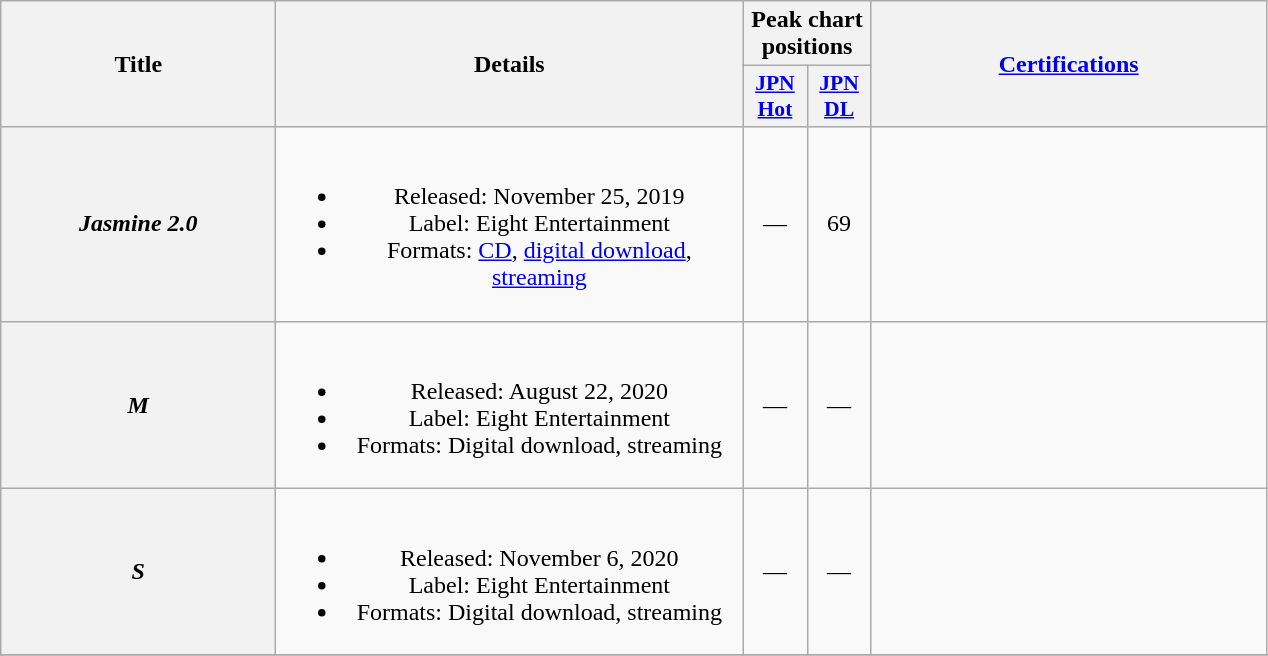<table class="wikitable plainrowheaders" style="text-align:center;">
<tr>
<th scope="col" rowspan="2" style="width:11em;">Title</th>
<th scope="col" rowspan="2" style="width:19em;">Details</th>
<th scope="col" colspan="2">Peak chart positions</th>
<th scope="col" rowspan="2" style="width:16em;"><a href='#'>Certifications</a></th>
</tr>
<tr>
<th scope="col" style="width:2.5em;font-size:90%;"><a href='#'>JPN<br>Hot</a><br></th>
<th scope="col" style="width:2.5em;font-size:90%;"><a href='#'>JPN<br>DL</a><br></th>
</tr>
<tr>
<th scope="row"><em>Jasmine 2.0</em></th>
<td><br><ul><li>Released: November 25, 2019</li><li>Label: Eight Entertainment</li><li>Formats: <a href='#'>CD</a>, <a href='#'>digital download</a>, <a href='#'>streaming</a></li></ul></td>
<td>—</td>
<td>69</td>
<td></td>
</tr>
<tr>
<th scope="row"><em>M</em></th>
<td><br><ul><li>Released: August 22, 2020</li><li>Label: Eight Entertainment</li><li>Formats: Digital download, streaming</li></ul></td>
<td>—</td>
<td>—</td>
<td></td>
</tr>
<tr>
<th scope="row"><em>S</em></th>
<td><br><ul><li>Released: November 6, 2020</li><li>Label: Eight Entertainment</li><li>Formats: Digital download, streaming</li></ul></td>
<td>—</td>
<td>—</td>
<td></td>
</tr>
<tr>
</tr>
</table>
